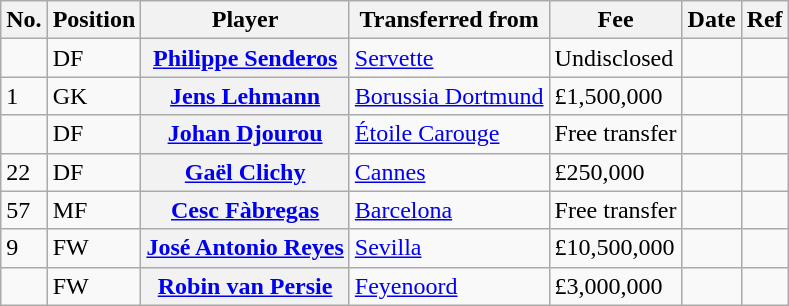<table class="wikitable plainrowheaders" style="text-align:center; text-align:left">
<tr>
<th>No.</th>
<th scope="col">Position</th>
<th scope="col">Player</th>
<th scope="col">Transferred from</th>
<th scope="col">Fee</th>
<th scope="col">Date</th>
<th scope="col">Ref</th>
</tr>
<tr>
<td></td>
<td>DF</td>
<th scope="row"><a href='#'>Philippe Senderos</a></th>
<td><a href='#'>Servette</a></td>
<td>Undisclosed</td>
<td></td>
<td></td>
</tr>
<tr>
<td>1</td>
<td>GK</td>
<th scope="row"><a href='#'>Jens Lehmann</a></th>
<td><a href='#'>Borussia Dortmund</a></td>
<td>£1,500,000</td>
<td></td>
<td></td>
</tr>
<tr>
<td></td>
<td>DF</td>
<th scope="row"><a href='#'>Johan Djourou</a></th>
<td><a href='#'>Étoile Carouge</a></td>
<td>Free transfer</td>
<td></td>
<td></td>
</tr>
<tr>
<td>22</td>
<td>DF</td>
<th scope="row"><a href='#'>Gaël Clichy</a></th>
<td><a href='#'>Cannes</a></td>
<td>£250,000</td>
<td></td>
<td></td>
</tr>
<tr>
<td>57</td>
<td>MF</td>
<th scope="row"><a href='#'>Cesc Fàbregas</a></th>
<td><a href='#'>Barcelona</a></td>
<td>Free transfer</td>
<td></td>
<td></td>
</tr>
<tr>
<td>9</td>
<td>FW</td>
<th scope="row"><a href='#'>José Antonio Reyes</a></th>
<td><a href='#'>Sevilla</a></td>
<td>£10,500,000</td>
<td></td>
<td></td>
</tr>
<tr>
<td></td>
<td>FW</td>
<th scope="row"><a href='#'>Robin van Persie</a></th>
<td><a href='#'>Feyenoord</a></td>
<td>£3,000,000</td>
<td></td>
<td></td>
</tr>
</table>
